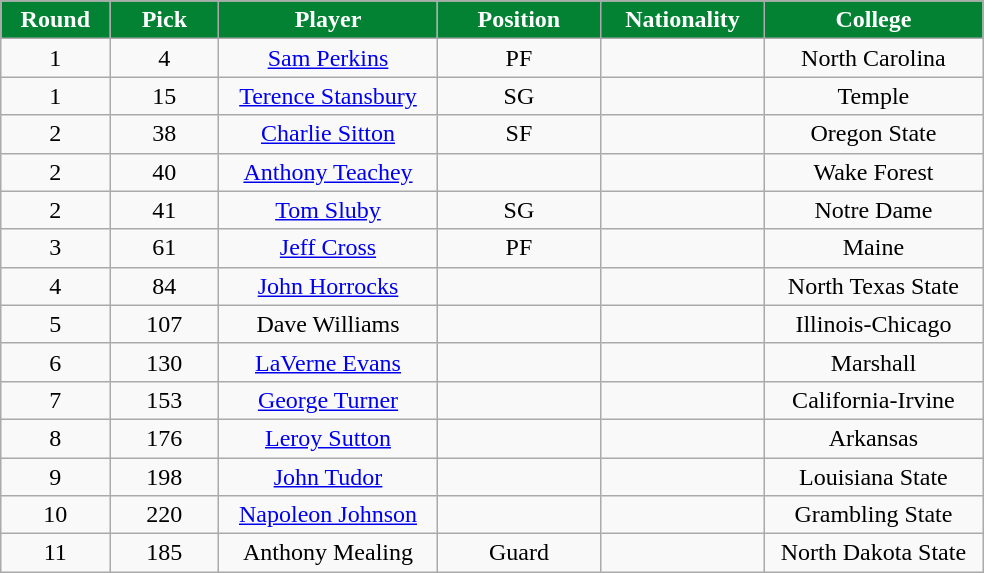<table class="wikitable sortable sortable">
<tr>
<th style="background:#048234; color:#FFFFFF" width="10%">Round</th>
<th style="background:#048234; color:#FFFFFF" width="10%">Pick</th>
<th style="background:#048234; color:#FFFFFF" width="20%">Player</th>
<th style="background:#048234; color:#FFFFFF" width="15%">Position</th>
<th style="background:#048234; color:#FFFFFF" width="15%">Nationality</th>
<th style="background:#048234; color:#FFFFFF" width="20%">College</th>
</tr>
<tr style="text-align: center">
<td>1</td>
<td>4</td>
<td><a href='#'>Sam Perkins</a></td>
<td>PF</td>
<td></td>
<td>North Carolina</td>
</tr>
<tr style="text-align: center">
<td>1</td>
<td>15</td>
<td><a href='#'>Terence Stansbury</a></td>
<td>SG</td>
<td></td>
<td>Temple</td>
</tr>
<tr style="text-align: center">
<td>2</td>
<td>38</td>
<td><a href='#'>Charlie Sitton</a></td>
<td>SF</td>
<td></td>
<td>Oregon State</td>
</tr>
<tr style="text-align: center">
<td>2</td>
<td>40</td>
<td><a href='#'>Anthony Teachey</a></td>
<td></td>
<td></td>
<td>Wake Forest</td>
</tr>
<tr style="text-align: center">
<td>2</td>
<td>41</td>
<td><a href='#'>Tom Sluby</a></td>
<td>SG</td>
<td></td>
<td>Notre Dame</td>
</tr>
<tr style="text-align: center">
<td>3</td>
<td>61</td>
<td><a href='#'>Jeff Cross</a></td>
<td>PF</td>
<td></td>
<td>Maine</td>
</tr>
<tr style="text-align: center">
<td>4</td>
<td>84</td>
<td><a href='#'>John Horrocks</a></td>
<td></td>
<td></td>
<td>North Texas State</td>
</tr>
<tr style="text-align: center">
<td>5</td>
<td>107</td>
<td>Dave Williams</td>
<td></td>
<td></td>
<td>Illinois-Chicago</td>
</tr>
<tr style="text-align: center">
<td>6</td>
<td>130</td>
<td><a href='#'>LaVerne Evans</a></td>
<td></td>
<td></td>
<td>Marshall</td>
</tr>
<tr style="text-align: center">
<td>7</td>
<td>153</td>
<td><a href='#'>George Turner</a></td>
<td></td>
<td></td>
<td>California-Irvine</td>
</tr>
<tr style="text-align: center">
<td>8</td>
<td>176</td>
<td><a href='#'>Leroy Sutton</a></td>
<td></td>
<td></td>
<td>Arkansas</td>
</tr>
<tr style="text-align: center">
<td>9</td>
<td>198</td>
<td><a href='#'>John Tudor</a></td>
<td></td>
<td></td>
<td>Louisiana State</td>
</tr>
<tr style="text-align: center">
<td>10</td>
<td>220</td>
<td><a href='#'>Napoleon Johnson</a></td>
<td></td>
<td></td>
<td>Grambling State</td>
</tr>
<tr style="text-align: center">
<td>11</td>
<td>185</td>
<td>Anthony Mealing</td>
<td>Guard</td>
<td></td>
<td>North Dakota State</td>
</tr>
</table>
